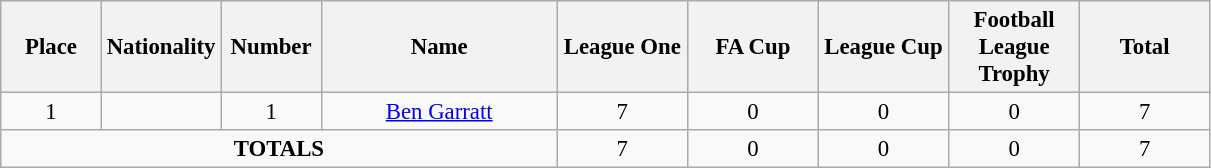<table class="wikitable" style="font-size: 95%; text-align: center;">
<tr>
<th width=60>Place</th>
<th width=60>Nationality</th>
<th width=60>Number</th>
<th width=150>Name</th>
<th width=80>League One</th>
<th width=80>FA Cup</th>
<th width=80>League Cup</th>
<th width=80>Football League Trophy</th>
<th width=80>Total</th>
</tr>
<tr>
<td>1</td>
<td></td>
<td>1</td>
<td><a href='#'>Ben Garratt</a></td>
<td>7</td>
<td>0</td>
<td>0</td>
<td>0</td>
<td>7</td>
</tr>
<tr>
<td colspan="4"><strong>TOTALS</strong></td>
<td>7</td>
<td>0</td>
<td>0</td>
<td>0</td>
<td>7</td>
</tr>
</table>
